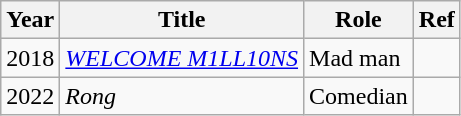<table class="wikitable sortable">
<tr>
<th>Year</th>
<th>Title</th>
<th>Role</th>
<th>Ref</th>
</tr>
<tr>
<td>2018</td>
<td><em><a href='#'>WELCOME M1LL10NS</a></em></td>
<td>Mad man</td>
<td></td>
</tr>
<tr>
<td>2022</td>
<td><em>Rong</em></td>
<td>Comedian</td>
<td></td>
</tr>
</table>
